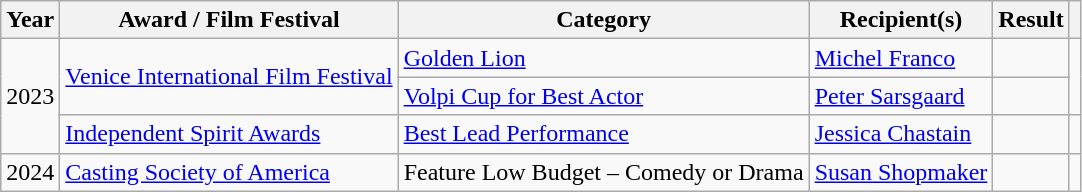<table class="wikitable sortable plainrowheaders">
<tr>
<th scope="col">Year</th>
<th scope="col">Award / Film Festival</th>
<th scope="col">Category</th>
<th scope="col">Recipient(s)</th>
<th scope="col">Result</th>
<th scope="col" class="unsortable"></th>
</tr>
<tr>
<td rowspan="3">2023</td>
<td rowspan="2"><a href='#'>Venice International Film Festival</a></td>
<td><a href='#'>Golden Lion</a></td>
<td><a href='#'>Michel Franco</a></td>
<td></td>
<td rowspan="2"></td>
</tr>
<tr>
<td><a href='#'>Volpi Cup for Best Actor</a></td>
<td><a href='#'>Peter Sarsgaard</a></td>
<td></td>
</tr>
<tr>
<td><a href='#'>Independent Spirit Awards</a></td>
<td><a href='#'>Best Lead Performance</a></td>
<td><a href='#'>Jessica Chastain</a></td>
<td></td>
<td></td>
</tr>
<tr>
<td>2024</td>
<td><a href='#'>Casting Society of America</a></td>
<td>Feature Low Budget – Comedy or Drama</td>
<td><a href='#'>Susan Shopmaker</a></td>
<td></td>
<td></td>
</tr>
</table>
